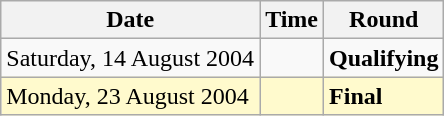<table class="wikitable">
<tr>
<th>Date</th>
<th>Time</th>
<th>Round</th>
</tr>
<tr>
<td>Saturday, 14 August 2004</td>
<td></td>
<td><strong>Qualifying</strong></td>
</tr>
<tr style=background:lemonchiffon>
<td>Monday, 23 August 2004</td>
<td></td>
<td><strong>Final</strong></td>
</tr>
</table>
